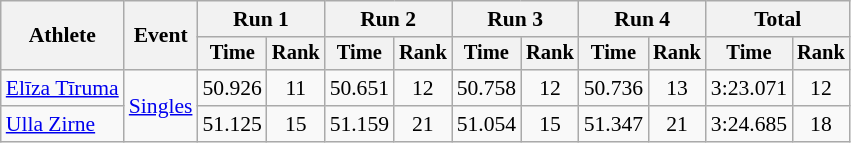<table class="wikitable" style="font-size:90%">
<tr>
<th rowspan="2">Athlete</th>
<th rowspan="2">Event</th>
<th colspan=2>Run 1</th>
<th colspan=2>Run 2</th>
<th colspan=2>Run 3</th>
<th colspan=2>Run 4</th>
<th colspan=2>Total</th>
</tr>
<tr style="font-size:95%">
<th>Time</th>
<th>Rank</th>
<th>Time</th>
<th>Rank</th>
<th>Time</th>
<th>Rank</th>
<th>Time</th>
<th>Rank</th>
<th>Time</th>
<th>Rank</th>
</tr>
<tr align=center>
<td align=left><a href='#'>Elīza Tīruma</a></td>
<td align=left rowspan=2><a href='#'>Singles</a></td>
<td>50.926</td>
<td>11</td>
<td>50.651</td>
<td>12</td>
<td>50.758</td>
<td>12</td>
<td>50.736</td>
<td>13</td>
<td>3:23.071</td>
<td>12</td>
</tr>
<tr align=center>
<td align=left><a href='#'>Ulla Zirne</a></td>
<td>51.125</td>
<td>15</td>
<td>51.159</td>
<td>21</td>
<td>51.054</td>
<td>15</td>
<td>51.347</td>
<td>21</td>
<td>3:24.685</td>
<td>18</td>
</tr>
</table>
